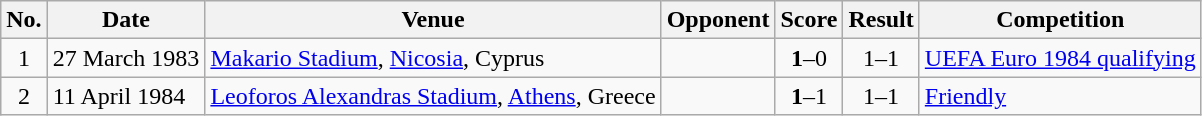<table class="wikitable plainrowheaders">
<tr>
<th>No.</th>
<th>Date</th>
<th>Venue</th>
<th>Opponent</th>
<th>Score</th>
<th>Result</th>
<th>Competition</th>
</tr>
<tr>
<td align="center">1</td>
<td>27 March 1983</td>
<td><a href='#'>Makario Stadium</a>, <a href='#'>Nicosia</a>, Cyprus</td>
<td></td>
<td align="center"><strong>1</strong>–0</td>
<td align="center">1–1</td>
<td><a href='#'>UEFA Euro 1984 qualifying</a></td>
</tr>
<tr>
<td align="center">2</td>
<td>11 April 1984</td>
<td><a href='#'>Leoforos Alexandras Stadium</a>, <a href='#'>Athens</a>, Greece</td>
<td></td>
<td align="center"><strong>1</strong>–1</td>
<td align="center">1–1</td>
<td><a href='#'>Friendly</a></td>
</tr>
</table>
